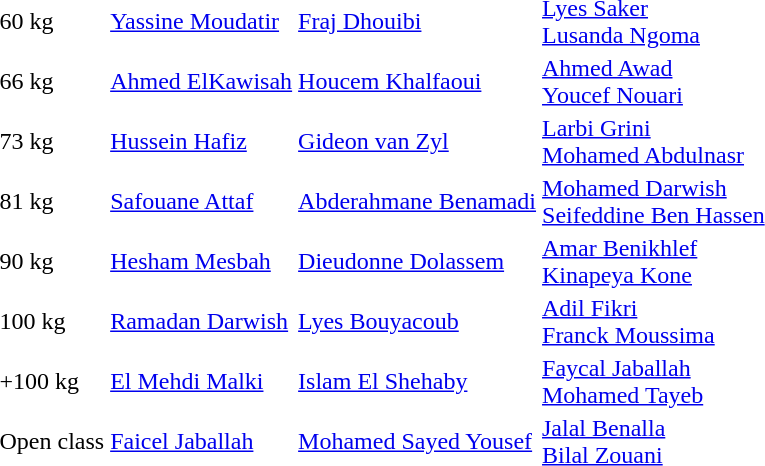<table>
<tr>
<td>60 kg</td>
<td> <a href='#'>Yassine Moudatir</a></td>
<td> <a href='#'>Fraj Dhouibi</a></td>
<td> <a href='#'>Lyes Saker</a> <br>  <a href='#'>Lusanda Ngoma</a></td>
</tr>
<tr>
<td>66 kg</td>
<td> <a href='#'>Ahmed ElKawisah</a></td>
<td> <a href='#'>Houcem Khalfaoui</a></td>
<td> <a href='#'>Ahmed Awad</a> <br>  <a href='#'>Youcef Nouari</a></td>
</tr>
<tr>
<td>73 kg</td>
<td> <a href='#'>Hussein Hafiz</a></td>
<td> <a href='#'>Gideon van Zyl</a></td>
<td> <a href='#'>Larbi Grini</a> <br>  <a href='#'>Mohamed Abdulnasr</a></td>
</tr>
<tr>
<td>81 kg</td>
<td> <a href='#'>Safouane Attaf</a></td>
<td> <a href='#'>Abderahmane Benamadi</a></td>
<td> <a href='#'>Mohamed Darwish</a> <br>  <a href='#'>Seifeddine Ben Hassen</a></td>
</tr>
<tr>
<td>90 kg</td>
<td> <a href='#'>Hesham Mesbah</a></td>
<td> <a href='#'>Dieudonne Dolassem</a></td>
<td> <a href='#'>Amar Benikhlef</a> <br>  <a href='#'>Kinapeya Kone</a></td>
</tr>
<tr>
<td>100 kg</td>
<td> <a href='#'>Ramadan Darwish</a></td>
<td> <a href='#'>Lyes Bouyacoub</a></td>
<td> <a href='#'>Adil Fikri</a> <br>  <a href='#'>Franck Moussima</a></td>
</tr>
<tr>
<td>+100 kg</td>
<td> <a href='#'>El Mehdi Malki</a></td>
<td> <a href='#'>Islam El Shehaby</a></td>
<td> <a href='#'>Faycal Jaballah</a> <br>  <a href='#'>Mohamed Tayeb</a></td>
</tr>
<tr>
<td>Open class</td>
<td> <a href='#'>Faicel Jaballah</a></td>
<td> <a href='#'>Mohamed Sayed Yousef</a></td>
<td> <a href='#'>Jalal Benalla</a> <br>  <a href='#'>Bilal Zouani</a></td>
</tr>
</table>
